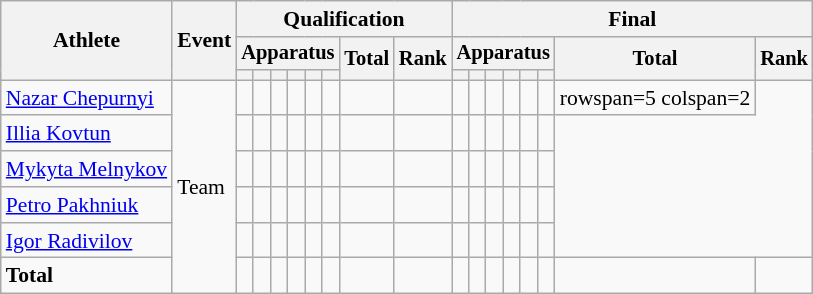<table class="wikitable" style="font-size:90%">
<tr>
<th rowspan=3>Athlete</th>
<th rowspan=3>Event</th>
<th colspan =8>Qualification</th>
<th colspan =8>Final</th>
</tr>
<tr style="font-size:95%">
<th colspan=6>Apparatus</th>
<th rowspan=2>Total</th>
<th rowspan=2>Rank</th>
<th colspan=6>Apparatus</th>
<th rowspan=2>Total</th>
<th rowspan=2>Rank</th>
</tr>
<tr style="font-size:95%">
<th></th>
<th></th>
<th></th>
<th></th>
<th></th>
<th></th>
<th></th>
<th></th>
<th></th>
<th></th>
<th></th>
<th></th>
</tr>
<tr align=center>
<td align=left><a href='#'>Nazar Chepurnyi</a></td>
<td align=left rowspan=6>Team</td>
<td></td>
<td></td>
<td></td>
<td></td>
<td></td>
<td></td>
<td></td>
<td></td>
<td></td>
<td></td>
<td></td>
<td></td>
<td></td>
<td></td>
<td>rowspan=5 colspan=2</td>
</tr>
<tr align=center>
<td align=left><a href='#'>Illia Kovtun</a></td>
<td></td>
<td></td>
<td></td>
<td></td>
<td></td>
<td></td>
<td></td>
<td></td>
<td></td>
<td></td>
<td></td>
<td></td>
<td></td>
<td></td>
</tr>
<tr align=center>
<td align=left><a href='#'>Mykyta Melnykov</a></td>
<td></td>
<td></td>
<td></td>
<td></td>
<td></td>
<td></td>
<td></td>
<td></td>
<td></td>
<td></td>
<td></td>
<td></td>
<td></td>
<td></td>
</tr>
<tr align=center>
<td align=left><a href='#'>Petro Pakhniuk</a></td>
<td></td>
<td></td>
<td></td>
<td></td>
<td></td>
<td></td>
<td></td>
<td></td>
<td></td>
<td></td>
<td></td>
<td></td>
<td></td>
<td></td>
</tr>
<tr align=center>
<td align=left><a href='#'>Igor Radivilov</a></td>
<td></td>
<td></td>
<td></td>
<td></td>
<td></td>
<td></td>
<td></td>
<td></td>
<td></td>
<td></td>
<td></td>
<td></td>
<td></td>
<td></td>
</tr>
<tr align=center>
<td align=left><strong>Total</strong></td>
<td></td>
<td></td>
<td></td>
<td></td>
<td></td>
<td></td>
<td></td>
<td></td>
<td></td>
<td></td>
<td></td>
<td></td>
<td></td>
<td></td>
<td></td>
<td></td>
</tr>
</table>
